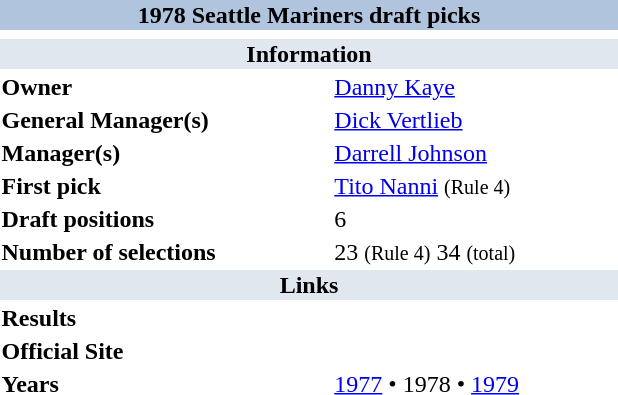<table class="toccolours" style="float: right; clear: right; margin: 0 0 1em 1em; width: 26em;">
<tr style="text-align:center;">
<th colspan="2" style="text-align: center; background-color: LightSteelBlue;">1978 Seattle Mariners draft picks</th>
</tr>
<tr>
<td colspan="2" style="text-align: center"></td>
</tr>
<tr>
<th style="background: #E0E7EF;" colspan="2">Information</th>
</tr>
<tr>
<td><strong>Owner</strong></td>
<td><a href='#'>Danny Kaye</a></td>
</tr>
<tr>
<td style="vertical-align: top;"><strong>General Manager(s)</strong></td>
<td><a href='#'>Dick Vertlieb</a></td>
</tr>
<tr>
<td style="vertical-align: top;"><strong>Manager(s)</strong></td>
<td><a href='#'>Darrell Johnson</a></td>
</tr>
<tr>
<td style="vertical-align: top;"><strong>First pick</strong></td>
<td><a href='#'>Tito Nanni</a> <small>(Rule 4)</small></td>
</tr>
<tr>
<td style="vertical-align: top;"><strong>Draft positions</strong></td>
<td>6 </td>
</tr>
<tr>
<td style="vertical-align: middle;"><strong>Number of selections</strong></td>
<td>23 <small>(Rule 4)</small> 34 <small>(total)</small></td>
</tr>
<tr>
<th style="background: #E0E7EF;" colspan="2">Links</th>
</tr>
<tr>
<td style="vertical-align: top;"><strong>Results</strong></td>
<td></td>
</tr>
<tr>
<td style="vertical-align: top;"><strong>Official Site</strong></td>
<td> </td>
</tr>
<tr>
<td style="vertical-align: top;"><strong>Years</strong></td>
<td><a href='#'>1977</a> • 1978 • <a href='#'>1979</a></td>
</tr>
</table>
